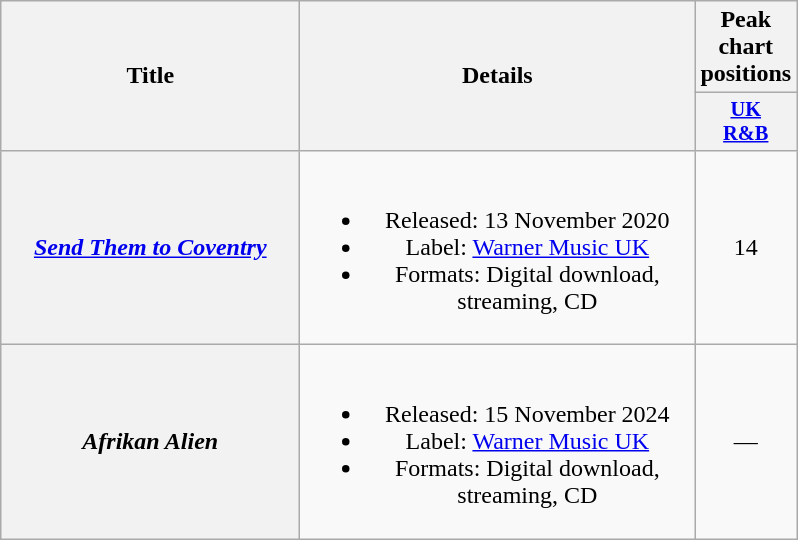<table class="wikitable plainrowheaders" style="text-align:center;">
<tr>
<th scope="col" rowspan="2" style="width:12em;">Title</th>
<th scope="col" rowspan="2" style="width:16em;">Details</th>
<th scope="col">Peak chart positions</th>
</tr>
<tr>
<th scope="col" style="width:3em;font-size:85%;"><a href='#'>UK<br>R&B</a></th>
</tr>
<tr>
<th scope="row"><em><a href='#'>Send Them to Coventry</a></em></th>
<td><br><ul><li>Released: 13 November 2020</li><li>Label: <a href='#'>Warner Music UK</a></li><li>Formats: Digital download, streaming, CD</li></ul></td>
<td>14</td>
</tr>
<tr>
<th scope="row"><em>Afrikan Alien</em></th>
<td><br><ul><li>Released: 15 November 2024</li><li>Label: <a href='#'>Warner Music UK</a></li><li>Formats: Digital download, streaming, CD</li></ul></td>
<td>—</td>
</tr>
</table>
